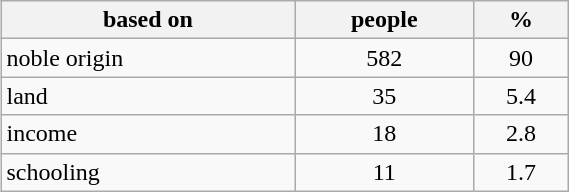<table class="wikitable" style="float:right; text-align:center; width:30%;">
<tr>
<th>based on</th>
<th>people</th>
<th>%</th>
</tr>
<tr>
<td align="left">noble origin</td>
<td>582</td>
<td>90</td>
</tr>
<tr>
<td align="left">land</td>
<td>35</td>
<td>5.4</td>
</tr>
<tr>
<td align="left">income</td>
<td>18</td>
<td>2.8</td>
</tr>
<tr>
<td align="left">schooling</td>
<td>11</td>
<td>1.7</td>
</tr>
</table>
